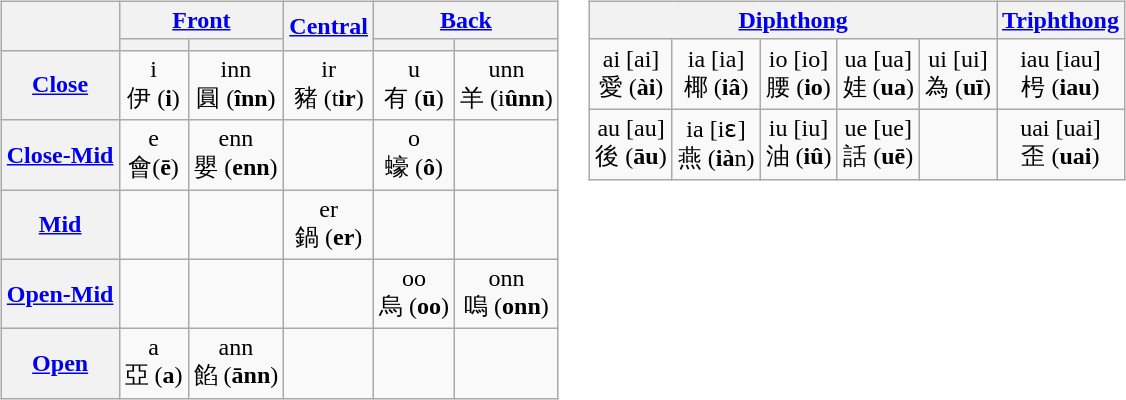<table>
<tr>
<td valign=top><br><table class="wikitable" style="text-align:center;">
<tr>
<th rowspan=2></th>
<th colspan=2><a href='#'>Front</a></th>
<th rowspan=2><a href='#'>Central</a></th>
<th colspan=2><a href='#'>Back</a></th>
</tr>
<tr>
<th></th>
<th></th>
<th></th>
<th></th>
</tr>
<tr>
<th><a href='#'>Close</a></th>
<td>i <br> 伊 (<strong>i</strong>)</td>
<td>inn <br>圓 (<strong>înn</strong>)</td>
<td>ir <br>豬 (t<strong>ir</strong>)</td>
<td>u <br> 有 (<strong>ū</strong>)</td>
<td>unn <br>羊 (i<strong>ûnn</strong>)</td>
</tr>
<tr>
<th><a href='#'>Close-Mid</a></th>
<td>e <br> 會(<strong>ē</strong>)</td>
<td>enn <br>嬰 (<strong>enn</strong>)</td>
<td></td>
<td>o <br>蠔 (<strong>ô</strong>)</td>
<td></td>
</tr>
<tr>
<th><a href='#'>Mid</a></th>
<td></td>
<td></td>
<td>er <br>鍋 (<strong>er</strong>)</td>
<td></td>
<td></td>
</tr>
<tr>
<th><a href='#'>Open-Mid</a></th>
<td></td>
<td></td>
<td></td>
<td>oo <br>烏 (<strong>oo</strong>)</td>
<td>onn <br>嗚 (<strong>onn</strong>)</td>
</tr>
<tr>
<th><a href='#'>Open</a></th>
<td>a <br> 亞 (<strong>a</strong>)</td>
<td>ann <br>餡 (<strong>ānn</strong>)</td>
<td></td>
<td></td>
<td></td>
</tr>
</table>
</td>
<td valign=top><br><table class="wikitable" style="text-align:center;">
<tr>
<th colspan=5><a href='#'>Diphthong</a></th>
<th colspan=1><a href='#'>Triphthong</a></th>
</tr>
<tr>
<td>ai [ai]<br>愛 (<strong>ài</strong>)</td>
<td>ia [ia]<br>椰 (<strong>iâ</strong>)</td>
<td>io [io]<br>腰 (<strong>io</strong>)</td>
<td>ua [ua]<br>娃 (<strong>ua</strong>)</td>
<td>ui [ui]<br>為 (<strong>uī</strong>)</td>
<td>iau [iau]<br>枵 (<strong>iau</strong>)</td>
</tr>
<tr>
<td>au [au]<br>後 (<strong>āu</strong>)</td>
<td>ia [iɛ]<br>燕 (<strong>ià</strong>n)</td>
<td>iu [iu]<br>油 (<strong>iû</strong>)</td>
<td>ue [ue]<br>話 (<strong>uē</strong>)</td>
<td></td>
<td>uai [uai]<br> 歪 (<strong>uai</strong>)</td>
</tr>
</table>
</td>
</tr>
</table>
